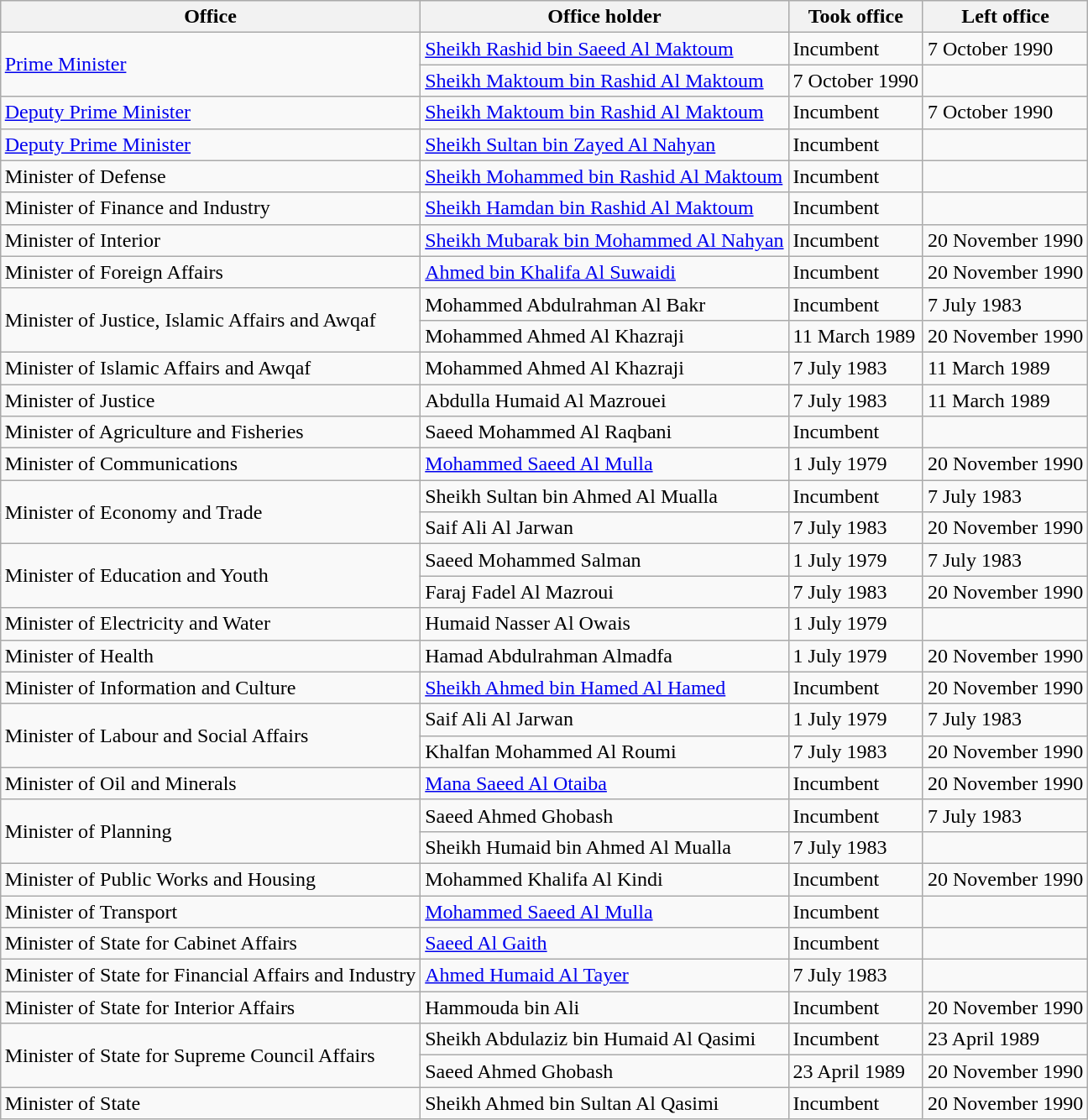<table class="wikitable" style="margin-left: auto; margin-right: auto; border: none;">
<tr>
<th>Office</th>
<th>Office holder</th>
<th>Took office</th>
<th>Left office</th>
</tr>
<tr>
<td rowspan="2"><a href='#'>Prime Minister</a></td>
<td><a href='#'>Sheikh Rashid bin Saeed Al Maktoum</a></td>
<td>Incumbent</td>
<td>7 October 1990</td>
</tr>
<tr>
<td><a href='#'>Sheikh Maktoum bin Rashid Al Maktoum</a></td>
<td>7 October 1990</td>
<td></td>
</tr>
<tr>
<td><a href='#'>Deputy Prime Minister</a></td>
<td><a href='#'>Sheikh Maktoum bin Rashid Al Maktoum</a></td>
<td>Incumbent</td>
<td>7 October 1990</td>
</tr>
<tr>
<td><a href='#'>Deputy Prime Minister</a></td>
<td><a href='#'>Sheikh Sultan bin Zayed Al Nahyan</a></td>
<td>Incumbent</td>
<td></td>
</tr>
<tr>
<td>Minister of Defense</td>
<td><a href='#'>Sheikh Mohammed bin Rashid Al Maktoum</a></td>
<td>Incumbent</td>
<td></td>
</tr>
<tr>
<td>Minister of Finance and Industry</td>
<td><a href='#'>Sheikh Hamdan bin Rashid Al Maktoum</a></td>
<td>Incumbent</td>
<td></td>
</tr>
<tr>
<td>Minister of Interior</td>
<td><a href='#'>Sheikh Mubarak bin Mohammed Al Nahyan</a></td>
<td>Incumbent</td>
<td>20 November 1990</td>
</tr>
<tr>
<td>Minister of Foreign Affairs</td>
<td><a href='#'>Ahmed bin Khalifa Al Suwaidi</a></td>
<td>Incumbent</td>
<td>20 November 1990</td>
</tr>
<tr>
<td rowspan="2">Minister of Justice, Islamic Affairs and Awqaf</td>
<td>Mohammed Abdulrahman Al Bakr</td>
<td>Incumbent</td>
<td>7 July 1983</td>
</tr>
<tr>
<td>Mohammed Ahmed Al Khazraji</td>
<td>11 March 1989</td>
<td>20 November 1990</td>
</tr>
<tr>
<td>Minister of Islamic Affairs and Awqaf</td>
<td>Mohammed Ahmed Al Khazraji</td>
<td>7 July 1983</td>
<td>11 March 1989</td>
</tr>
<tr>
<td>Minister of Justice</td>
<td>Abdulla Humaid Al Mazrouei</td>
<td>7 July 1983</td>
<td>11 March 1989</td>
</tr>
<tr>
<td>Minister of Agriculture and Fisheries</td>
<td>Saeed Mohammed Al Raqbani</td>
<td>Incumbent</td>
<td></td>
</tr>
<tr>
<td>Minister of Communications</td>
<td><a href='#'>Mohammed Saeed Al Mulla</a></td>
<td>1 July 1979</td>
<td>20 November 1990</td>
</tr>
<tr>
<td rowspan="2">Minister of Economy and Trade</td>
<td>Sheikh Sultan bin Ahmed Al Mualla</td>
<td>Incumbent</td>
<td>7 July 1983</td>
</tr>
<tr>
<td>Saif Ali Al Jarwan</td>
<td>7 July 1983</td>
<td>20 November 1990</td>
</tr>
<tr>
<td rowspan="2">Minister of Education and Youth</td>
<td>Saeed Mohammed Salman</td>
<td>1 July 1979</td>
<td>7 July 1983</td>
</tr>
<tr>
<td>Faraj Fadel Al Mazroui</td>
<td>7 July 1983</td>
<td>20 November 1990</td>
</tr>
<tr>
<td>Minister of Electricity and Water</td>
<td>Humaid Nasser Al Owais</td>
<td>1 July 1979</td>
<td></td>
</tr>
<tr>
<td>Minister of Health</td>
<td>Hamad Abdulrahman Almadfa</td>
<td>1 July 1979</td>
<td>20 November 1990</td>
</tr>
<tr>
<td>Minister of Information and Culture</td>
<td><a href='#'>Sheikh Ahmed bin Hamed Al Hamed</a></td>
<td>Incumbent</td>
<td>20 November 1990</td>
</tr>
<tr>
<td rowspan="2">Minister of Labour and Social Affairs</td>
<td>Saif Ali Al Jarwan</td>
<td>1 July 1979</td>
<td>7 July 1983</td>
</tr>
<tr>
<td>Khalfan Mohammed Al Roumi</td>
<td>7 July 1983</td>
<td>20 November 1990</td>
</tr>
<tr>
<td>Minister of Oil and Minerals</td>
<td><a href='#'>Mana Saeed Al Otaiba</a></td>
<td>Incumbent</td>
<td>20 November 1990</td>
</tr>
<tr>
<td rowspan="2">Minister of Planning</td>
<td>Saeed Ahmed Ghobash</td>
<td>Incumbent</td>
<td>7 July 1983</td>
</tr>
<tr>
<td>Sheikh Humaid bin Ahmed Al Mualla</td>
<td>7 July 1983</td>
<td></td>
</tr>
<tr>
<td>Minister of Public Works and Housing</td>
<td>Mohammed Khalifa Al Kindi</td>
<td>Incumbent</td>
<td>20 November 1990</td>
</tr>
<tr>
<td>Minister of Transport</td>
<td><a href='#'>Mohammed Saeed Al Mulla</a></td>
<td>Incumbent</td>
<td></td>
</tr>
<tr>
<td>Minister of State for Cabinet Affairs</td>
<td><a href='#'>Saeed Al Gaith</a></td>
<td>Incumbent</td>
<td></td>
</tr>
<tr>
<td>Minister of State for Financial Affairs and Industry</td>
<td><a href='#'>Ahmed Humaid Al Tayer</a></td>
<td>7 July 1983</td>
<td></td>
</tr>
<tr>
<td>Minister of State for Interior Affairs</td>
<td>Hammouda bin Ali</td>
<td>Incumbent</td>
<td>20 November 1990</td>
</tr>
<tr>
<td rowspan="2">Minister of State for Supreme Council Affairs</td>
<td>Sheikh Abdulaziz bin Humaid Al Qasimi</td>
<td>Incumbent</td>
<td>23 April 1989</td>
</tr>
<tr>
<td>Saeed Ahmed Ghobash</td>
<td>23 April 1989</td>
<td>20 November 1990</td>
</tr>
<tr>
<td>Minister of State</td>
<td>Sheikh Ahmed bin Sultan Al Qasimi</td>
<td>Incumbent</td>
<td>20 November 1990</td>
</tr>
</table>
